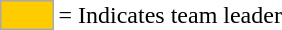<table>
<tr>
<td style="background:#fc0; border:1px solid #aaa; width:2em;"></td>
<td>= Indicates team leader</td>
</tr>
</table>
